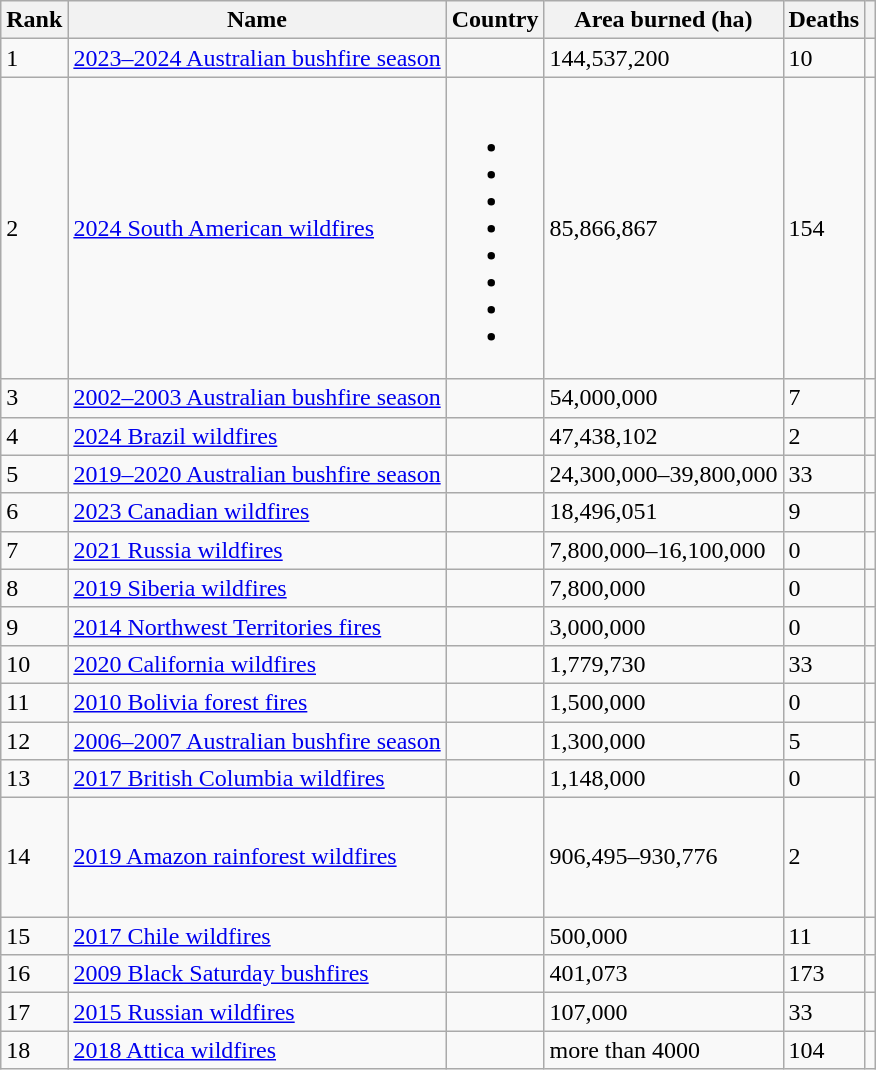<table class="sortable wikitable">
<tr>
<th scope="col" data-sort-type="number">Rank</th>
<th scope="col">Name</th>
<th scope="col">Country</th>
<th scope="col" data-sort-type="number">Area burned (ha)</th>
<th scope="col" data-sort-type="number">Deaths</th>
<th scope="col" class="unsortable"></th>
</tr>
<tr>
<td>1</td>
<td><a href='#'>2023–2024 Australian bushfire season</a></td>
<td></td>
<td>144,537,200</td>
<td>10</td>
<td></td>
</tr>
<tr>
<td>2</td>
<td><a href='#'>2024 South American wildfires</a></td>
<td><br><ul><li></li><li></li><li></li><li></li><li></li><li></li><li></li><li></li></ul></td>
<td>85,866,867</td>
<td>154</td>
<td></td>
</tr>
<tr>
<td>3</td>
<td><a href='#'>2002–2003 Australian bushfire season</a></td>
<td></td>
<td>54,000,000</td>
<td>7</td>
<td></td>
</tr>
<tr>
<td>4</td>
<td><a href='#'>2024 Brazil wildfires</a></td>
<td></td>
<td>47,438,102</td>
<td>2</td>
<td></td>
</tr>
<tr>
<td>5</td>
<td><a href='#'>2019–2020 Australian bushfire season</a></td>
<td></td>
<td>24,300,000–39,800,000</td>
<td>33</td>
<td></td>
</tr>
<tr>
<td>6</td>
<td><a href='#'>2023 Canadian wildfires</a></td>
<td></td>
<td>18,496,051</td>
<td>9</td>
<td></td>
</tr>
<tr>
<td>7</td>
<td><a href='#'>2021 Russia wildfires</a></td>
<td></td>
<td>7,800,000–16,100,000</td>
<td>0</td>
<td></td>
</tr>
<tr>
<td>8</td>
<td><a href='#'>2019 Siberia wildfires</a></td>
<td></td>
<td>7,800,000</td>
<td>0</td>
<td></td>
</tr>
<tr>
<td>9</td>
<td><a href='#'>2014 Northwest Territories fires</a></td>
<td></td>
<td>3,000,000</td>
<td>0</td>
<td></td>
</tr>
<tr>
<td>10</td>
<td><a href='#'>2020 California wildfires</a></td>
<td></td>
<td>1,779,730</td>
<td>33</td>
<td></td>
</tr>
<tr>
<td>11</td>
<td><a href='#'>2010 Bolivia forest fires</a></td>
<td></td>
<td>1,500,000</td>
<td>0</td>
<td></td>
</tr>
<tr>
<td>12</td>
<td><a href='#'>2006–2007 Australian bushfire season</a></td>
<td></td>
<td>1,300,000</td>
<td>5</td>
<td></td>
</tr>
<tr>
<td>13</td>
<td><a href='#'>2017 British Columbia wildfires</a></td>
<td></td>
<td>1,148,000</td>
<td>0</td>
<td></td>
</tr>
<tr>
<td>14</td>
<td><a href='#'>2019 Amazon rainforest wildfires</a></td>
<td><br><br><br><br></td>
<td>906,495–930,776</td>
<td>2</td>
<td></td>
</tr>
<tr>
<td>15</td>
<td><a href='#'>2017 Chile wildfires</a></td>
<td></td>
<td>500,000</td>
<td>11</td>
<td></td>
</tr>
<tr>
<td>16</td>
<td><a href='#'>2009 Black Saturday bushfires</a></td>
<td></td>
<td>401,073</td>
<td>173</td>
<td></td>
</tr>
<tr>
<td>17</td>
<td><a href='#'>2015 Russian wildfires</a></td>
<td></td>
<td>107,000</td>
<td>33</td>
<td></td>
</tr>
<tr>
<td>18</td>
<td><a href='#'>2018 Attica wildfires</a></td>
<td></td>
<td>more than 4000</td>
<td>104</td>
<td></td>
</tr>
</table>
